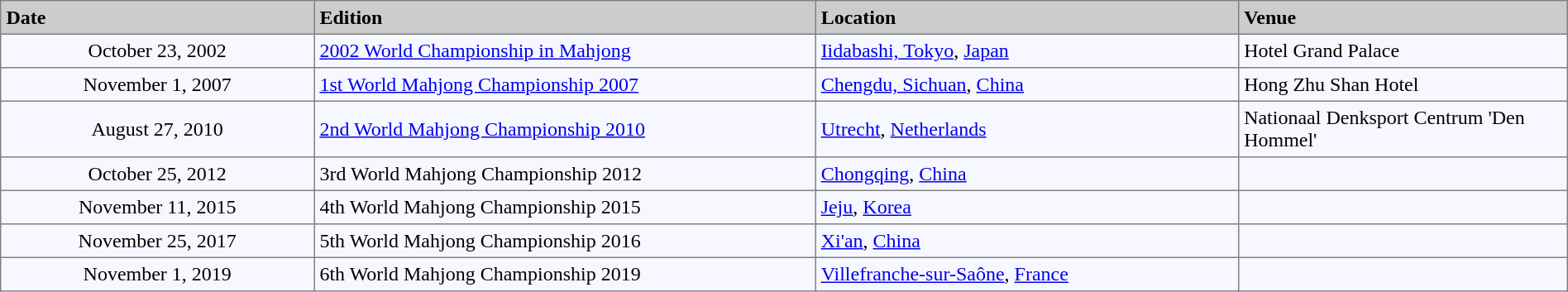<table bgcolor="#f7f8ff" cellpadding="4" cellspacing="0" border="1" style="text-align: left;border: gray solid 1px; border-collapse: collapse;" width="100%">
<tr bgcolor="#CCCCCC">
<th width="20%">Date</th>
<th width="32%">Edition</th>
<th width="27%">Location</th>
<th width="21%">Venue</th>
</tr>
<tr>
<td align="center">October 23, 2002</td>
<td><a href='#'>2002 World Championship in Mahjong</a></td>
<td><a href='#'>Iidabashi, Tokyo</a>, <a href='#'>Japan</a></td>
<td>Hotel Grand Palace</td>
</tr>
<tr>
<td align="center">November 1, 2007</td>
<td><a href='#'>1st World Mahjong Championship 2007</a></td>
<td><a href='#'>Chengdu, Sichuan</a>, <a href='#'>China</a></td>
<td>Hong Zhu Shan Hotel</td>
</tr>
<tr>
<td align="center">August 27, 2010</td>
<td><a href='#'>2nd World Mahjong Championship 2010</a></td>
<td><a href='#'>Utrecht</a>, <a href='#'>Netherlands</a></td>
<td>Nationaal Denksport Centrum 'Den Hommel'</td>
</tr>
<tr>
<td align="center">October 25, 2012</td>
<td>3rd World Mahjong Championship 2012</td>
<td><a href='#'>Chongqing</a>, <a href='#'>China</a></td>
<td></td>
</tr>
<tr>
<td align="center">November 11, 2015</td>
<td>4th World Mahjong Championship 2015</td>
<td><a href='#'>Jeju</a>, <a href='#'>Korea</a></td>
<td></td>
</tr>
<tr>
<td align="center">November 25, 2017</td>
<td>5th World Mahjong Championship 2016</td>
<td><a href='#'>Xi'an</a>, <a href='#'>China</a></td>
<td></td>
</tr>
<tr>
<td align="center">November 1, 2019</td>
<td>6th World Mahjong Championship 2019</td>
<td><a href='#'>Villefranche-sur-Saône</a>, <a href='#'>France</a></td>
<td></td>
</tr>
</table>
